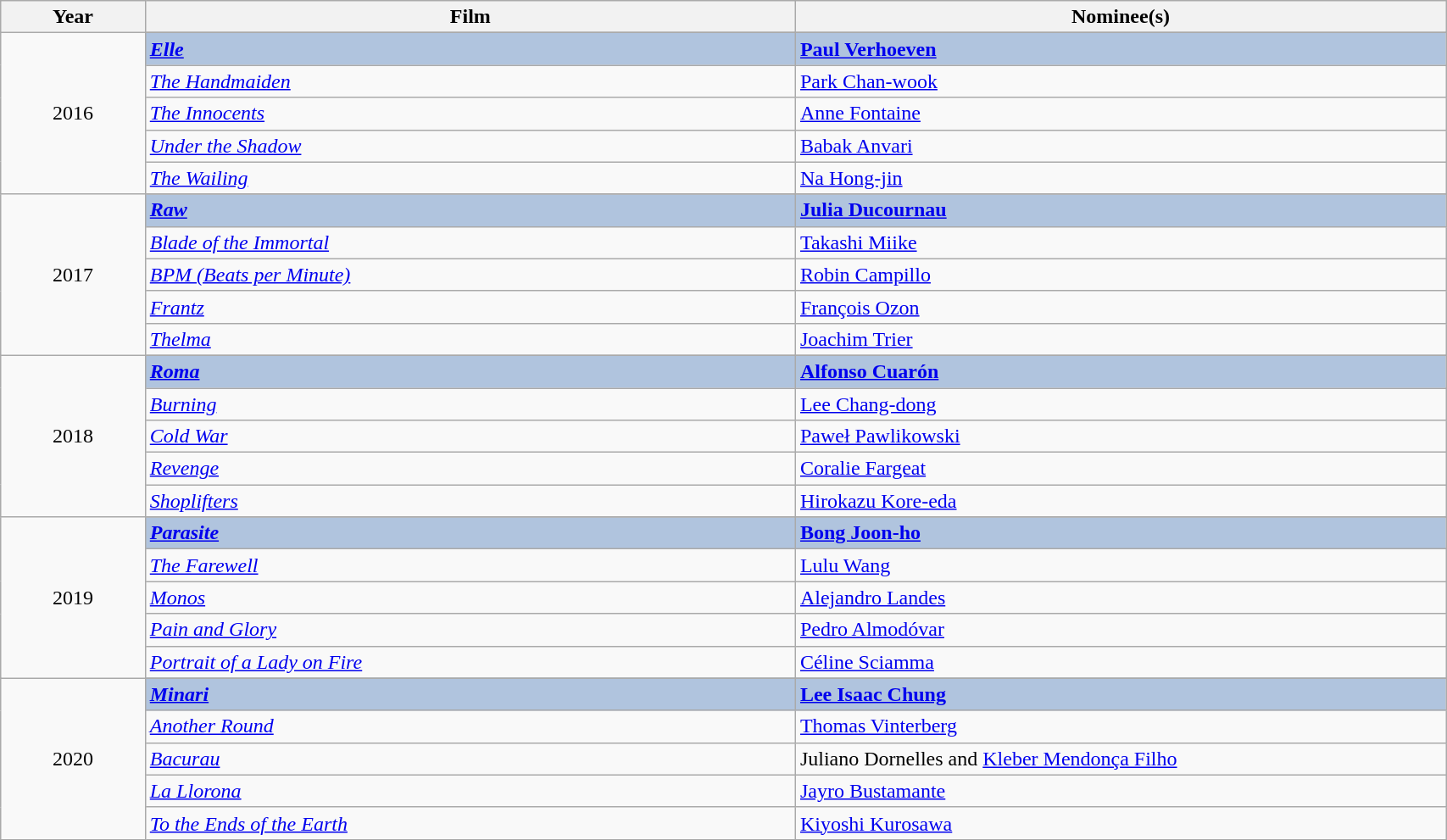<table class="wikitable" width="90%"="wikitable" width="90%">
<tr>
<th width="10%">Year</th>
<th width="45%">Film</th>
<th width="45%">Nominee(s)</th>
</tr>
<tr>
<td rowspan="6" align="center">2016</td>
</tr>
<tr style="background:#B0C4DE">
<td><strong><em><a href='#'>Elle</a></em></strong></td>
<td><strong><a href='#'>Paul Verhoeven</a></strong></td>
</tr>
<tr>
<td><em><a href='#'>The Handmaiden</a></em></td>
<td><a href='#'>Park Chan-wook</a></td>
</tr>
<tr>
<td><em><a href='#'>The Innocents</a></em></td>
<td><a href='#'>Anne Fontaine</a></td>
</tr>
<tr>
<td><em><a href='#'>Under the Shadow</a></em></td>
<td><a href='#'>Babak Anvari</a></td>
</tr>
<tr>
<td><em><a href='#'>The Wailing</a></em></td>
<td><a href='#'>Na Hong-jin</a></td>
</tr>
<tr>
<td rowspan="6" align="center">2017</td>
</tr>
<tr style="background:#B0C4DE">
<td><strong><em><a href='#'>Raw</a></em></strong></td>
<td><strong><a href='#'>Julia Ducournau</a></strong></td>
</tr>
<tr>
<td><em><a href='#'>Blade of the Immortal</a></em></td>
<td><a href='#'>Takashi Miike</a></td>
</tr>
<tr>
<td><em><a href='#'>BPM (Beats per Minute)</a></em></td>
<td><a href='#'>Robin Campillo</a></td>
</tr>
<tr>
<td><em><a href='#'>Frantz</a></em></td>
<td><a href='#'>François Ozon</a></td>
</tr>
<tr>
<td><em><a href='#'>Thelma</a></em></td>
<td><a href='#'>Joachim Trier</a></td>
</tr>
<tr>
<td rowspan="6" align="center">2018</td>
</tr>
<tr style="background:#B0C4DE">
<td><strong><em><a href='#'>Roma</a></em></strong></td>
<td><strong><a href='#'>Alfonso Cuarón</a></strong></td>
</tr>
<tr>
<td><em><a href='#'>Burning</a></em></td>
<td><a href='#'>Lee Chang-dong</a></td>
</tr>
<tr>
<td><em><a href='#'>Cold War</a></em></td>
<td><a href='#'>Paweł Pawlikowski</a></td>
</tr>
<tr>
<td><em><a href='#'>Revenge</a></em></td>
<td><a href='#'>Coralie Fargeat</a></td>
</tr>
<tr>
<td><em><a href='#'>Shoplifters</a></em></td>
<td><a href='#'>Hirokazu Kore-eda</a></td>
</tr>
<tr>
<td rowspan="6" align="center">2019</td>
</tr>
<tr style="background:#B0C4DE">
<td><strong><em><a href='#'>Parasite</a></em></strong></td>
<td><strong><a href='#'>Bong Joon-ho</a></strong></td>
</tr>
<tr>
<td><em><a href='#'>The Farewell</a></em></td>
<td><a href='#'>Lulu Wang</a></td>
</tr>
<tr>
<td><em><a href='#'>Monos</a></em></td>
<td><a href='#'>Alejandro Landes</a></td>
</tr>
<tr>
<td><em><a href='#'>Pain and Glory</a></em></td>
<td><a href='#'>Pedro Almodóvar</a></td>
</tr>
<tr>
<td><em><a href='#'>Portrait of a Lady on Fire</a></em></td>
<td><a href='#'>Céline Sciamma</a></td>
</tr>
<tr>
<td rowspan="6" align="center">2020</td>
</tr>
<tr style="background:#B0C4DE">
<td><strong><em><a href='#'>Minari</a></em></strong></td>
<td><strong><a href='#'>Lee Isaac Chung</a></strong></td>
</tr>
<tr>
<td><em><a href='#'>Another Round</a></em></td>
<td><a href='#'>Thomas Vinterberg</a></td>
</tr>
<tr>
<td><em><a href='#'>Bacurau</a></em></td>
<td>Juliano Dornelles and <a href='#'>Kleber Mendonça Filho</a></td>
</tr>
<tr>
<td><em><a href='#'>La Llorona</a></em></td>
<td><a href='#'>Jayro Bustamante</a></td>
</tr>
<tr>
<td><em><a href='#'>To the Ends of the Earth</a></em></td>
<td><a href='#'>Kiyoshi Kurosawa</a></td>
</tr>
</table>
